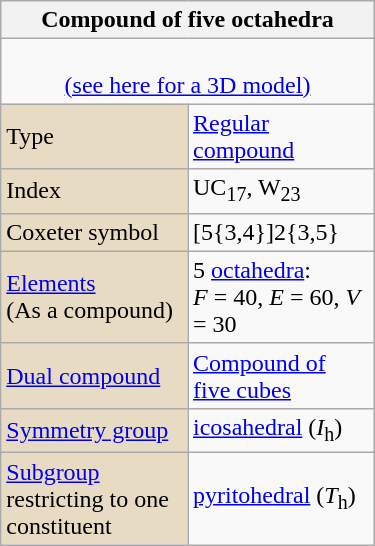<table class="wikitable" style="float:right; margin-left:8px; width:250px">
<tr>
<th bgcolor=#e7dcc3 colspan=2>Compound of five octahedra</th>
</tr>
<tr>
<td align=center colspan=2><br><a href='#'>(see here for a 3D model)</a></td>
</tr>
<tr>
<td bgcolor=#e7dcc3 width=50%>Type</td>
<td><a href='#'>Regular compound</a></td>
</tr>
<tr>
<td bgcolor=#e7dcc3>Index</td>
<td>UC<sub>17</sub>, W<sub>23</sub></td>
</tr>
<tr>
<td bgcolor=#e7dcc3>Coxeter symbol</td>
<td>[5{3,4}]2{3,5}</td>
</tr>
<tr>
<td bgcolor=#e7dcc3><a href='#'>Elements</a><br>(As a compound)</td>
<td>5 <a href='#'>octahedra</a>:<br><em>F</em> = 40, <em>E</em> = 60, <em>V</em> = 30</td>
</tr>
<tr>
<td bgcolor=#e7dcc3><a href='#'>Dual compound</a></td>
<td><a href='#'>Compound of five cubes</a></td>
</tr>
<tr>
<td bgcolor=#e7dcc3><a href='#'>Symmetry group</a></td>
<td><a href='#'>icosahedral</a> (<em>I</em><sub>h</sub>)</td>
</tr>
<tr>
<td bgcolor=#e7dcc3><a href='#'>Subgroup</a> restricting to one constituent</td>
<td><a href='#'>pyritohedral</a> (<em>T</em><sub>h</sub>)</td>
</tr>
</table>
